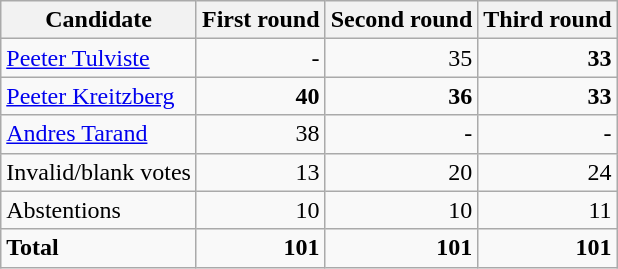<table class=wikitable style=text-align:right>
<tr>
<th rowspan=1>Candidate</th>
<th colspan=1>First round</th>
<th colspan=1>Second round</th>
<th colspan=1>Third round</th>
</tr>
<tr>
<td align=left><a href='#'>Peeter Tulviste</a></td>
<td>-</td>
<td>35</td>
<td><strong>33</strong></td>
</tr>
<tr>
<td align=left><a href='#'>Peeter Kreitzberg</a></td>
<td><strong>40</strong></td>
<td><strong>36</strong></td>
<td><strong>33</strong></td>
</tr>
<tr>
<td align=left><a href='#'>Andres Tarand</a></td>
<td>38</td>
<td>-</td>
<td>-</td>
</tr>
<tr>
<td align=left>Invalid/blank votes</td>
<td>13</td>
<td>20</td>
<td>24</td>
</tr>
<tr>
<td align=left>Abstentions</td>
<td>10</td>
<td>10</td>
<td>11</td>
</tr>
<tr>
<td align=left><strong>Total</strong></td>
<td><strong>101</strong></td>
<td><strong>101</strong></td>
<td><strong>101</strong></td>
</tr>
</table>
